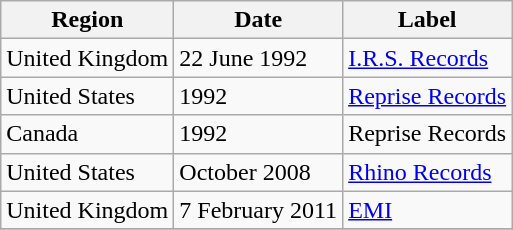<table class="wikitable">
<tr>
<th>Region</th>
<th>Date</th>
<th>Label</th>
</tr>
<tr>
<td>United Kingdom</td>
<td>22 June 1992</td>
<td><a href='#'>I.R.S. Records</a></td>
</tr>
<tr>
<td>United States</td>
<td>1992</td>
<td><a href='#'>Reprise Records</a></td>
</tr>
<tr>
<td>Canada</td>
<td>1992</td>
<td>Reprise Records</td>
</tr>
<tr>
<td>United States</td>
<td>October 2008</td>
<td><a href='#'>Rhino Records</a></td>
</tr>
<tr>
<td>United Kingdom</td>
<td>7 February 2011</td>
<td><a href='#'>EMI</a></td>
</tr>
<tr>
</tr>
</table>
